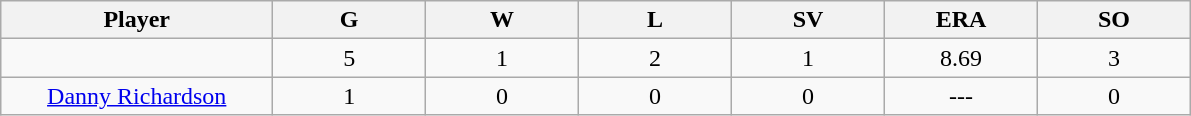<table class="wikitable sortable">
<tr>
<th bgcolor="#DDDDFF" width="16%">Player</th>
<th bgcolor="#DDDDFF" width="9%">G</th>
<th bgcolor="#DDDDFF" width="9%">W</th>
<th bgcolor="#DDDDFF" width="9%">L</th>
<th bgcolor="#DDDDFF" width="9%">SV</th>
<th bgcolor="#DDDDFF" width="9%">ERA</th>
<th bgcolor="#DDDDFF" width="9%">SO</th>
</tr>
<tr align="center">
<td></td>
<td>5</td>
<td>1</td>
<td>2</td>
<td>1</td>
<td>8.69</td>
<td>3</td>
</tr>
<tr align="center">
<td><a href='#'>Danny Richardson</a></td>
<td>1</td>
<td>0</td>
<td>0</td>
<td>0</td>
<td>---</td>
<td>0</td>
</tr>
</table>
